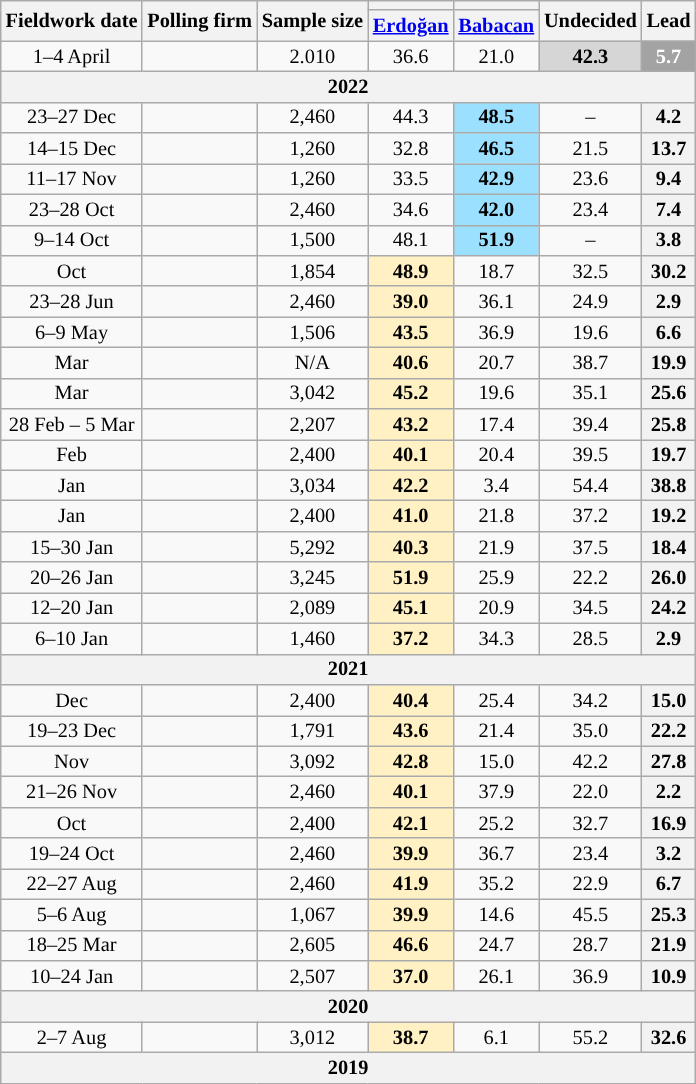<table class="wikitable mw-datatable mw-collapsible mw-collapsed" style="text-align:center; font-size:85%; line-height:14px;">
<tr>
<th rowspan="2">Fieldwork date</th>
<th rowspan="2">Polling firm</th>
<th rowspan="2">Sample size</th>
<th style="background:"></th>
<th style="background:"></th>
<th rowspan="2">Undecided</th>
<th rowspan="2">Lead</th>
</tr>
<tr>
<th><a href='#'>Erdoğan</a><br></th>
<th><a href='#'>Babacan</a><br></th>
</tr>
<tr>
<td>1–4 April</td>
<td></td>
<td>2.010</td>
<td>36.6</td>
<td>21.0</td>
<td style="background:#D6D6D6"><strong>42.3</strong></td>
<th style="background:#A3A3A3; color:white;">5.7</th>
</tr>
<tr>
<th colspan="7">2022</th>
</tr>
<tr>
<td>23–27 Dec</td>
<td></td>
<td>2,460</td>
<td>44.3</td>
<td style="background:#9CE0FF"><strong>48.5</strong></td>
<td>–</td>
<th class="unsortable" style="background:">4.2</th>
</tr>
<tr>
<td>14–15 Dec</td>
<td></td>
<td>1,260</td>
<td>32.8</td>
<td style="background:#9CE0FF"><strong>46.5</strong></td>
<td>21.5</td>
<th class="unsortable" style="background:">13.7</th>
</tr>
<tr>
<td>11–17 Nov</td>
<td></td>
<td>1,260</td>
<td>33.5</td>
<td style="background:#9CE0FF"><strong>42.9</strong></td>
<td>23.6</td>
<th class="unsortable" style="background:">9.4</th>
</tr>
<tr>
<td>23–28 Oct</td>
<td></td>
<td>2,460</td>
<td>34.6</td>
<td style="background:#9CE0FF"><strong>42.0</strong></td>
<td>23.4</td>
<th style="background:">7.4</th>
</tr>
<tr>
<td>9–14 Oct</td>
<td></td>
<td>1,500</td>
<td>48.1</td>
<td style="background:#9CE0FF"><strong>51.9</strong></td>
<td>–</td>
<th style="background:">3.8</th>
</tr>
<tr>
<td>Oct</td>
<td></td>
<td>1,854</td>
<td style="background:#FFF1C4"><strong>48.9</strong></td>
<td>18.7</td>
<td>32.5</td>
<th style="background:">30.2</th>
</tr>
<tr>
<td>23–28 Jun</td>
<td></td>
<td>2,460</td>
<td style="background:#FFF1C4"><strong>39.0</strong></td>
<td>36.1</td>
<td>24.9</td>
<th style="background:">2.9</th>
</tr>
<tr>
<td>6–9 May</td>
<td></td>
<td>1,506</td>
<td style="background:#FFF1C4"><strong>43.5</strong></td>
<td>36.9</td>
<td>19.6</td>
<th style="background:">6.6</th>
</tr>
<tr>
<td>Mar</td>
<td></td>
<td>N/A</td>
<td style="background:#FFF1C4"><strong>40.6</strong></td>
<td>20.7</td>
<td>38.7</td>
<th style="background:">19.9</th>
</tr>
<tr>
<td>Mar</td>
<td></td>
<td>3,042</td>
<td style="background:#FFF1C4"><strong>45.2</strong></td>
<td>19.6</td>
<td>35.1</td>
<th style="background:">25.6</th>
</tr>
<tr>
<td>28 Feb – 5 Mar</td>
<td></td>
<td>2,207</td>
<td style="background:#FFF1C4"><strong>43.2</strong></td>
<td>17.4</td>
<td>39.4</td>
<th style="background:">25.8</th>
</tr>
<tr>
<td>Feb</td>
<td></td>
<td>2,400</td>
<td style="background:#FFF1C4"><strong>40.1</strong></td>
<td>20.4</td>
<td>39.5</td>
<th style="background:">19.7</th>
</tr>
<tr>
<td>Jan</td>
<td></td>
<td>3,034</td>
<td style="background:#FFF1C4"><strong>42.2</strong></td>
<td>3.4</td>
<td>54.4</td>
<th style="background:">38.8</th>
</tr>
<tr>
<td>Jan</td>
<td></td>
<td>2,400</td>
<td style="background:#FFF1C4"><strong>41.0</strong></td>
<td>21.8</td>
<td>37.2</td>
<th style="background:">19.2</th>
</tr>
<tr>
<td>15–30 Jan</td>
<td></td>
<td>5,292</td>
<td style="background:#FFF1C4"><strong>40.3</strong></td>
<td>21.9</td>
<td>37.5</td>
<th style="background:">18.4</th>
</tr>
<tr>
<td>20–26 Jan</td>
<td></td>
<td>3,245</td>
<td style="background:#FFF1C4"><strong>51.9</strong></td>
<td>25.9</td>
<td>22.2</td>
<th style="background:">26.0</th>
</tr>
<tr>
<td>12–20 Jan</td>
<td></td>
<td>2,089</td>
<td style="background:#FFF1C4"><strong>45.1</strong></td>
<td>20.9</td>
<td>34.5</td>
<th style="background:">24.2</th>
</tr>
<tr>
<td>6–10 Jan</td>
<td></td>
<td>1,460</td>
<td style="background:#FFF1C4"><strong>37.2</strong></td>
<td>34.3</td>
<td>28.5</td>
<th style="background:">2.9</th>
</tr>
<tr>
<th colspan=7>2021</th>
</tr>
<tr>
<td>Dec</td>
<td></td>
<td>2,400</td>
<td style="background:#FFF1C4"><strong>40.4</strong></td>
<td>25.4</td>
<td>34.2</td>
<th style="background:">15.0</th>
</tr>
<tr>
<td>19–23 Dec</td>
<td></td>
<td>1,791</td>
<td style="background:#FFF1C4"><strong>43.6</strong></td>
<td>21.4</td>
<td>35.0</td>
<th style="background:">22.2</th>
</tr>
<tr>
<td>Nov</td>
<td></td>
<td>3,092</td>
<td style="background:#FFF1C4"><strong>42.8</strong></td>
<td>15.0</td>
<td>42.2</td>
<th style="background:">27.8</th>
</tr>
<tr>
<td>21–26 Nov</td>
<td></td>
<td>2,460</td>
<td style="background:#FFF1C4"><strong>40.1</strong></td>
<td>37.9</td>
<td>22.0</td>
<th style="background:">2.2</th>
</tr>
<tr>
<td>Oct</td>
<td></td>
<td>2,400</td>
<td style="background:#FFF1C4"><strong>42.1</strong></td>
<td>25.2</td>
<td>32.7</td>
<th style="background:">16.9</th>
</tr>
<tr>
<td>19–24 Oct</td>
<td></td>
<td>2,460</td>
<td style="background:#FFF1C4"><strong>39.9</strong></td>
<td>36.7</td>
<td>23.4</td>
<th style="background:">3.2</th>
</tr>
<tr>
<td>22–27 Aug</td>
<td></td>
<td>2,460</td>
<td style="background:#FFF1C4"><strong>41.9</strong></td>
<td>35.2</td>
<td>22.9</td>
<th style="background:">6.7</th>
</tr>
<tr>
<td>5–6 Aug</td>
<td></td>
<td>1,067</td>
<td style="background:#FFF1C4"><strong>39.9</strong></td>
<td>14.6</td>
<td>45.5</td>
<th style="background:">25.3</th>
</tr>
<tr>
<td>18–25 Mar</td>
<td></td>
<td>2,605</td>
<td style="background:#FFF1C4"><strong>46.6</strong></td>
<td>24.7</td>
<td>28.7</td>
<th style="background:">21.9</th>
</tr>
<tr>
<td>10–24 Jan</td>
<td></td>
<td>2,507</td>
<td style="background:#FFF1C4"><strong>37.0</strong></td>
<td>26.1</td>
<td>36.9</td>
<th style="background:">10.9</th>
</tr>
<tr>
<th colspan=7>2020</th>
</tr>
<tr>
<td>2–7 Aug</td>
<td></td>
<td>3,012</td>
<td style="background:#FFF1C4"><strong>38.7</strong></td>
<td>6.1</td>
<td>55.2</td>
<th style="background:">32.6</th>
</tr>
<tr>
<th colspan=7>2019</th>
</tr>
</table>
